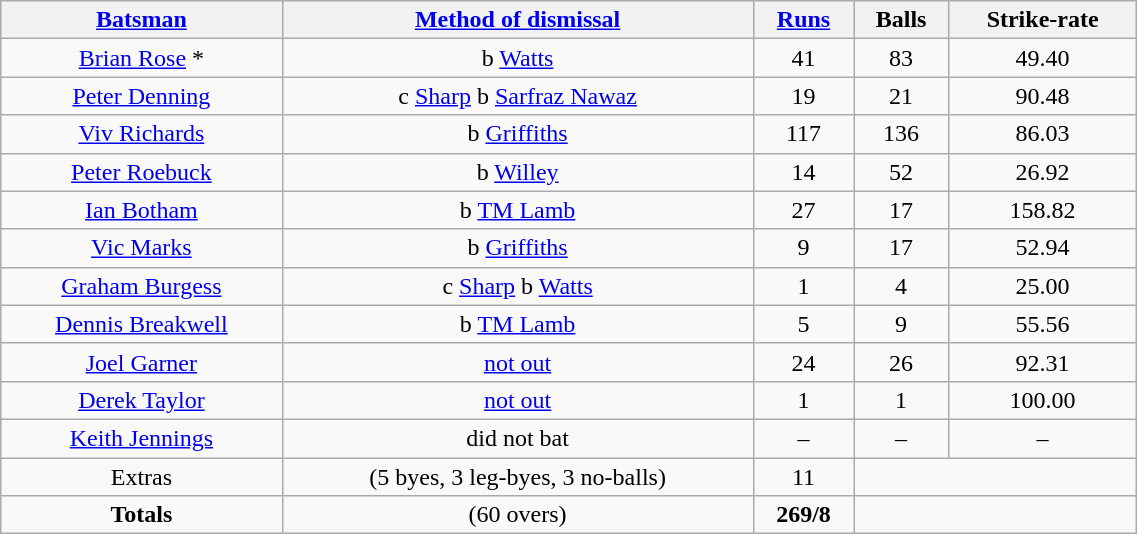<table border="1" cellpadding="1" cellspacing="0" style="border: gray solid 1px; border-collapse: collapse; text-align: center; width: 60%;" class=wikitable>
<tr>
<th><a href='#'>Batsman</a></th>
<th><a href='#'>Method of dismissal</a></th>
<th><a href='#'>Runs</a></th>
<th>Balls</th>
<th>Strike-rate</th>
</tr>
<tr>
<td><a href='#'>Brian Rose</a> *</td>
<td>b <a href='#'>Watts</a></td>
<td>41</td>
<td>83</td>
<td>49.40</td>
</tr>
<tr>
<td><a href='#'>Peter Denning</a></td>
<td>c <a href='#'>Sharp</a> b <a href='#'>Sarfraz Nawaz</a></td>
<td>19</td>
<td>21</td>
<td>90.48</td>
</tr>
<tr>
<td><a href='#'>Viv Richards</a></td>
<td>b <a href='#'>Griffiths</a></td>
<td>117</td>
<td>136</td>
<td>86.03</td>
</tr>
<tr>
<td><a href='#'>Peter Roebuck</a></td>
<td>b <a href='#'>Willey</a></td>
<td>14</td>
<td>52</td>
<td>26.92</td>
</tr>
<tr>
<td><a href='#'>Ian Botham</a></td>
<td>b <a href='#'>TM Lamb</a></td>
<td>27</td>
<td>17</td>
<td>158.82</td>
</tr>
<tr>
<td><a href='#'>Vic Marks</a></td>
<td>b <a href='#'>Griffiths</a></td>
<td>9</td>
<td>17</td>
<td>52.94</td>
</tr>
<tr>
<td><a href='#'>Graham Burgess</a></td>
<td>c <a href='#'>Sharp</a> b <a href='#'>Watts</a></td>
<td>1</td>
<td>4</td>
<td>25.00</td>
</tr>
<tr>
<td><a href='#'>Dennis Breakwell</a></td>
<td>b <a href='#'>TM Lamb</a></td>
<td>5</td>
<td>9</td>
<td>55.56</td>
</tr>
<tr>
<td><a href='#'>Joel Garner</a></td>
<td><a href='#'>not out</a></td>
<td>24</td>
<td>26</td>
<td>92.31</td>
</tr>
<tr>
<td><a href='#'>Derek Taylor</a> </td>
<td><a href='#'>not out</a></td>
<td>1</td>
<td>1</td>
<td>100.00</td>
</tr>
<tr>
<td><a href='#'>Keith Jennings</a></td>
<td>did not bat</td>
<td>–</td>
<td>–</td>
<td>–</td>
</tr>
<tr>
<td>Extras</td>
<td>(5 byes, 3 leg-byes, 3 no-balls)</td>
<td>11</td>
<td colspan="2"></td>
</tr>
<tr>
<td><strong>Totals</strong></td>
<td>(60 overs)</td>
<td><strong>269/8</strong></td>
<td colspan="2"></td>
</tr>
</table>
